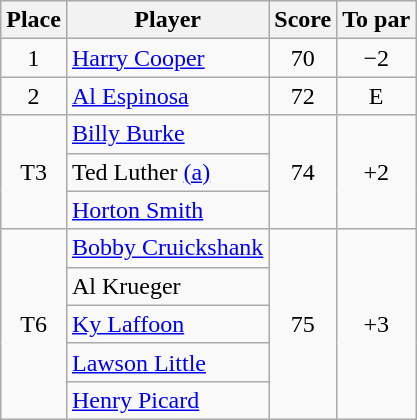<table class="wikitable">
<tr>
<th>Place</th>
<th>Player</th>
<th>Score</th>
<th>To par</th>
</tr>
<tr>
<td align="center">1</td>
<td> <a href='#'>Harry Cooper</a></td>
<td align="center">70</td>
<td align="center">−2</td>
</tr>
<tr>
<td align="center">2</td>
<td> <a href='#'>Al Espinosa</a></td>
<td align="center">72</td>
<td align="center">E</td>
</tr>
<tr>
<td rowspan="3" align="center">T3</td>
<td> <a href='#'>Billy Burke</a></td>
<td rowspan="3" align="center">74</td>
<td rowspan="3" align="center">+2</td>
</tr>
<tr>
<td> Ted Luther <a href='#'>(a)</a></td>
</tr>
<tr>
<td> <a href='#'>Horton Smith</a></td>
</tr>
<tr>
<td rowspan="5" align="center">T6</td>
<td> <a href='#'>Bobby Cruickshank</a></td>
<td rowspan="5" align="center">75</td>
<td rowspan="5" align="center">+3</td>
</tr>
<tr>
<td> Al Krueger</td>
</tr>
<tr>
<td> <a href='#'>Ky Laffoon</a></td>
</tr>
<tr>
<td> <a href='#'>Lawson Little</a></td>
</tr>
<tr>
<td> <a href='#'>Henry Picard</a></td>
</tr>
</table>
